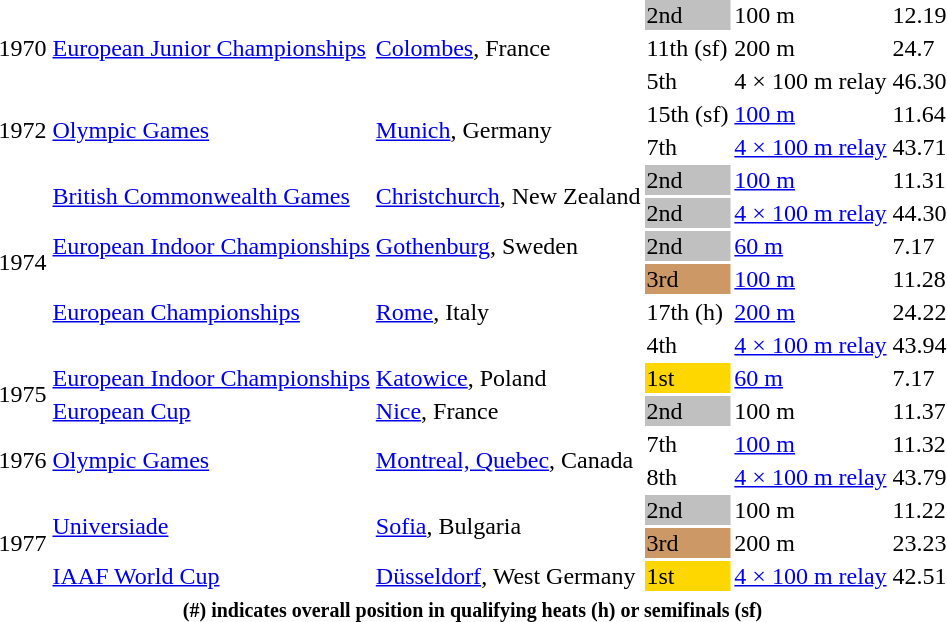<table>
<tr>
<td rowspan=3>1970</td>
<td rowspan=3><a href='#'>European Junior Championships</a></td>
<td rowspan=3><a href='#'>Colombes</a>, France</td>
<td bgcolor=silver>2nd</td>
<td>100 m</td>
<td>12.19</td>
</tr>
<tr>
<td>11th (sf)</td>
<td>200 m</td>
<td>24.7</td>
</tr>
<tr>
<td>5th</td>
<td>4 × 100 m relay</td>
<td>46.30</td>
</tr>
<tr>
<td rowspan=2>1972</td>
<td rowspan=2><a href='#'>Olympic Games</a></td>
<td rowspan=2><a href='#'>Munich</a>, Germany</td>
<td>15th (sf)</td>
<td><a href='#'>100 m</a></td>
<td>11.64</td>
</tr>
<tr>
<td>7th</td>
<td><a href='#'>4 × 100 m relay</a></td>
<td>43.71</td>
</tr>
<tr>
<td rowspan=6>1974</td>
<td rowspan=2><a href='#'>British Commonwealth Games</a></td>
<td rowspan=2><a href='#'>Christchurch</a>, New Zealand</td>
<td bgcolor=silver>2nd</td>
<td><a href='#'>100 m</a></td>
<td>11.31</td>
</tr>
<tr>
<td bgcolor=silver>2nd</td>
<td><a href='#'>4 × 100 m relay</a></td>
<td>44.30</td>
</tr>
<tr>
<td><a href='#'>European Indoor Championships</a></td>
<td><a href='#'>Gothenburg</a>, Sweden</td>
<td bgcolor=silver>2nd</td>
<td><a href='#'>60 m</a></td>
<td>7.17</td>
</tr>
<tr>
<td rowspan=3><a href='#'>European Championships</a></td>
<td rowspan=3><a href='#'>Rome</a>, Italy</td>
<td bgcolor=cc9966>3rd</td>
<td><a href='#'>100 m</a></td>
<td>11.28</td>
</tr>
<tr>
<td>17th (h)</td>
<td><a href='#'>200 m</a></td>
<td>24.22</td>
</tr>
<tr>
<td>4th</td>
<td><a href='#'>4 × 100 m relay</a></td>
<td>43.94</td>
</tr>
<tr>
<td rowspan=2>1975</td>
<td><a href='#'>European Indoor Championships</a></td>
<td><a href='#'>Katowice</a>, Poland</td>
<td bgcolor=gold>1st</td>
<td><a href='#'>60 m</a></td>
<td>7.17</td>
</tr>
<tr>
<td><a href='#'>European Cup</a></td>
<td><a href='#'>Nice</a>, France</td>
<td bgcolor=silver>2nd</td>
<td>100 m</td>
<td>11.37</td>
</tr>
<tr>
<td rowspan=2>1976</td>
<td rowspan=2><a href='#'>Olympic Games</a></td>
<td rowspan=2><a href='#'>Montreal, Quebec</a>, Canada</td>
<td>7th</td>
<td><a href='#'>100 m</a></td>
<td>11.32</td>
</tr>
<tr>
<td>8th</td>
<td><a href='#'>4 × 100 m relay</a></td>
<td>43.79</td>
</tr>
<tr>
<td rowspan=3>1977</td>
<td rowspan=2><a href='#'>Universiade</a></td>
<td rowspan=2><a href='#'>Sofia</a>, Bulgaria</td>
<td bgcolor=silver>2nd</td>
<td>100 m</td>
<td>11.22</td>
</tr>
<tr>
<td bgcolor=cc9966>3rd</td>
<td>200 m</td>
<td>23.23</td>
</tr>
<tr>
<td><a href='#'>IAAF World Cup</a></td>
<td><a href='#'>Düsseldorf</a>, West Germany</td>
<td bgcolor=gold>1st</td>
<td><a href='#'>4 × 100 m relay</a></td>
<td>42.51</td>
</tr>
<tr>
<th colspan=6><small><strong>(#) indicates overall position in qualifying heats (h) or semifinals (sf)</strong></small></th>
</tr>
</table>
